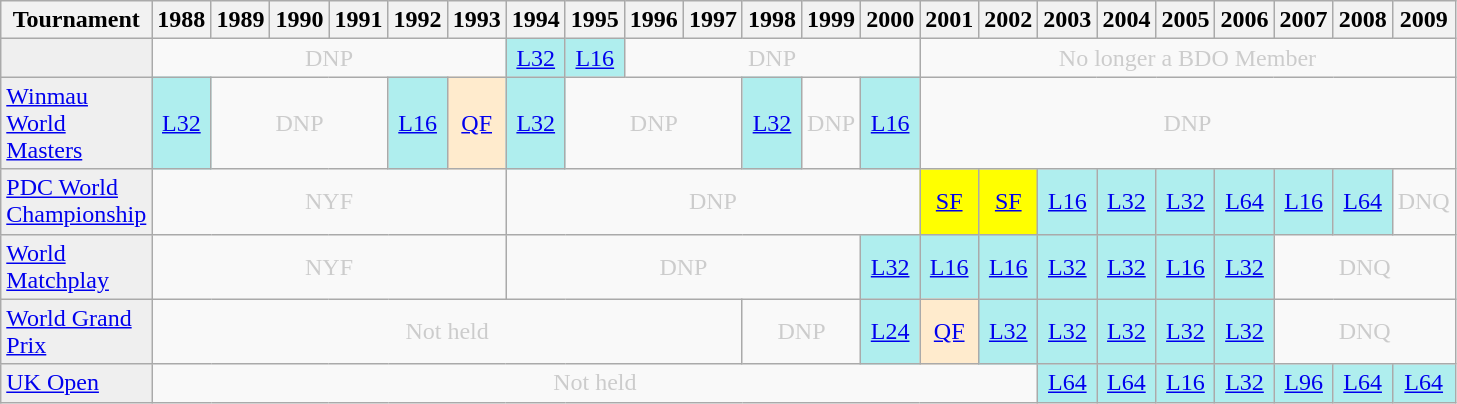<table class="wikitable" style="width:55%; margin:0">
<tr>
<th>Tournament</th>
<th>1988</th>
<th>1989</th>
<th>1990</th>
<th>1991</th>
<th>1992</th>
<th>1993</th>
<th>1994</th>
<th>1995</th>
<th>1996</th>
<th>1997</th>
<th>1998</th>
<th>1999</th>
<th>2000</th>
<th>2001</th>
<th>2002</th>
<th>2003</th>
<th>2004</th>
<th>2005</th>
<th>2006</th>
<th>2007</th>
<th>2008</th>
<th>2009</th>
</tr>
<tr>
<td style="background:#efefef;"></td>
<td colspan="6" style="text-align:center; color:#ccc;">DNP</td>
<td style="text-align:center; background:#afeeee;"><a href='#'>L32</a></td>
<td style="text-align:center; background:#afeeee;"><a href='#'>L16</a></td>
<td colspan="5" style="text-align:center; color:#ccc;">DNP</td>
<td colspan="9" style="text-align:center; color:#ccc;">No longer a BDO Member</td>
</tr>
<tr>
<td style="background:#efefef;"><a href='#'>Winmau World Masters</a></td>
<td style="text-align:center; background:#afeeee;"><a href='#'>L32</a></td>
<td colspan="3" style="text-align:center; color:#ccc;">DNP</td>
<td style="text-align:center; background:#afeeee;"><a href='#'>L16</a></td>
<td style="text-align:center; background:#ffebcd;"><a href='#'>QF</a></td>
<td style="text-align:center; background:#afeeee;"><a href='#'>L32</a></td>
<td colspan="3" style="text-align:center; color:#ccc;">DNP</td>
<td style="text-align:center; background:#afeeee;"><a href='#'>L32</a></td>
<td style="text-align:center; color:#ccc;">DNP</td>
<td style="text-align:center; background:#afeeee;"><a href='#'>L16</a></td>
<td colspan="9" style="text-align:center; color:#ccc;">DNP</td>
</tr>
<tr>
<td style="background:#efefef;"><a href='#'>PDC World Championship</a></td>
<td colspan="6" style="text-align:center; color:#ccc;">NYF</td>
<td colspan="7" style="text-align:center; color:#ccc;">DNP</td>
<td style="text-align:center; background:yellow;"><a href='#'>SF</a></td>
<td style="text-align:center; background:yellow;"><a href='#'>SF</a></td>
<td style="text-align:center; background:#afeeee;"><a href='#'>L16</a></td>
<td style="text-align:center; background:#afeeee;"><a href='#'>L32</a></td>
<td style="text-align:center; background:#afeeee;"><a href='#'>L32</a></td>
<td style="text-align:center; background:#afeeee;"><a href='#'>L64</a></td>
<td style="text-align:center; background:#afeeee;"><a href='#'>L16</a></td>
<td style="text-align:center; background:#afeeee;"><a href='#'>L64</a></td>
<td style="text-align:center; color:#ccc;">DNQ</td>
</tr>
<tr>
<td style="background:#efefef;"><a href='#'>World Matchplay</a></td>
<td colspan="6" style="text-align:center; color:#ccc;">NYF</td>
<td colspan="6" style="text-align:center; color:#ccc;">DNP</td>
<td style="text-align:center; background:#afeeee;"><a href='#'>L32</a></td>
<td style="text-align:center; background:#afeeee;"><a href='#'>L16</a></td>
<td style="text-align:center; background:#afeeee;"><a href='#'>L16</a></td>
<td style="text-align:center; background:#afeeee;"><a href='#'>L32</a></td>
<td style="text-align:center; background:#afeeee;"><a href='#'>L32</a></td>
<td style="text-align:center; background:#afeeee;"><a href='#'>L16</a></td>
<td style="text-align:center; background:#afeeee;"><a href='#'>L32</a></td>
<td colspan="3" style="text-align:center; color:#ccc;">DNQ</td>
</tr>
<tr>
<td style="background:#efefef;"><a href='#'>World Grand Prix</a></td>
<td colspan="10" style="text-align:center; color:#ccc;">Not held</td>
<td colspan="2" style="text-align:center; color:#ccc;">DNP</td>
<td style="text-align:center; background:#afeeee;"><a href='#'>L24</a></td>
<td style="text-align:center; background:#ffebcd;"><a href='#'>QF</a></td>
<td style="text-align:center; background:#afeeee;"><a href='#'>L32</a></td>
<td style="text-align:center; background:#afeeee;"><a href='#'>L32</a></td>
<td style="text-align:center; background:#afeeee;"><a href='#'>L32</a></td>
<td style="text-align:center; background:#afeeee;"><a href='#'>L32</a></td>
<td style="text-align:center; background:#afeeee;"><a href='#'>L32</a></td>
<td colspan="3" style="text-align:center; color:#ccc;">DNQ</td>
</tr>
<tr>
<td style="background:#efefef;"><a href='#'>UK Open</a></td>
<td colspan="15" style="text-align:center; color:#ccc;">Not held</td>
<td style="text-align:center; background:#afeeee;"><a href='#'>L64</a></td>
<td style="text-align:center; background:#afeeee;"><a href='#'>L64</a></td>
<td style="text-align:center; background:#afeeee;"><a href='#'>L16</a></td>
<td style="text-align:center; background:#afeeee;"><a href='#'>L32</a></td>
<td style="text-align:center; background:#afeeee;"><a href='#'>L96</a></td>
<td style="text-align:center; background:#afeeee;"><a href='#'>L64</a></td>
<td style="text-align:center; background:#afeeee;"><a href='#'>L64</a></td>
</tr>
</table>
